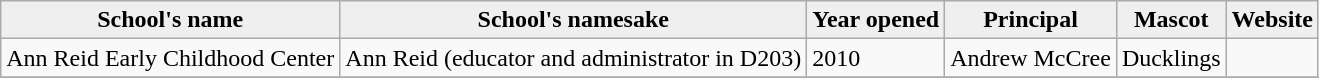<table class="wikitable">
<tr>
<th style="background:#efefef;">School's name</th>
<th style="background:#efefef;">School's namesake</th>
<th style="background:#efefef;">Year opened</th>
<th style="background:#efefef;">Principal</th>
<th style="background:#efefef;">Mascot</th>
<th style="background:#efefef;">Website</th>
</tr>
<tr>
<td>Ann Reid Early Childhood Center</td>
<td>Ann Reid (educator and administrator in D203)</td>
<td>2010</td>
<td>Andrew McCree</td>
<td>Ducklings</td>
<td></td>
</tr>
<tr>
</tr>
</table>
